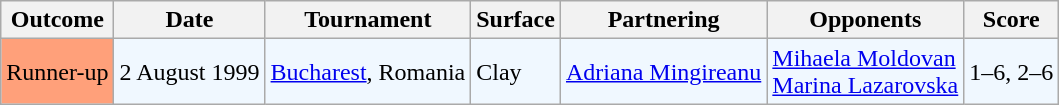<table class="sortable wikitable">
<tr>
<th>Outcome</th>
<th>Date</th>
<th>Tournament</th>
<th>Surface</th>
<th>Partnering</th>
<th>Opponents</th>
<th class="unsortable">Score</th>
</tr>
<tr style="background:#f0f8ff;">
<td bgcolor="FFA07A">Runner-up</td>
<td>2 August 1999</td>
<td><a href='#'>Bucharest</a>, Romania</td>
<td>Clay</td>
<td> <a href='#'>Adriana Mingireanu</a></td>
<td> <a href='#'>Mihaela Moldovan</a> <br>  <a href='#'>Marina Lazarovska</a></td>
<td>1–6, 2–6</td>
</tr>
</table>
